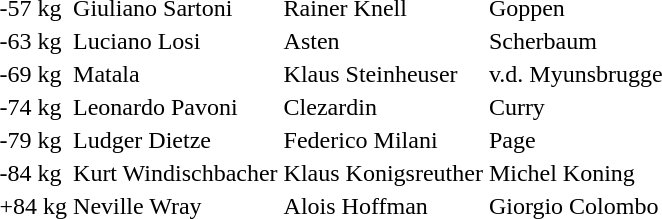<table>
<tr>
<td>-57 kg</td>
<td>Giuliano Sartoni </td>
<td>Rainer Knell </td>
<td>Goppen </td>
</tr>
<tr>
<td>-63 kg</td>
<td>Luciano Losi </td>
<td>Asten </td>
<td>Scherbaum </td>
</tr>
<tr>
<td>-69 kg</td>
<td>Matala </td>
<td>Klaus Steinheuser </td>
<td>v.d. Myunsbrugge </td>
</tr>
<tr>
<td>-74 kg</td>
<td>Leonardo Pavoni </td>
<td>Clezardin </td>
<td>Curry </td>
</tr>
<tr>
<td>-79 kg</td>
<td>Ludger Dietze </td>
<td>Federico Milani </td>
<td>Page </td>
</tr>
<tr>
<td>-84 kg</td>
<td>Kurt Windischbacher </td>
<td>Klaus Konigsreuther </td>
<td>Michel Koning </td>
</tr>
<tr>
<td>+84 kg</td>
<td>Neville Wray </td>
<td>Alois Hoffman </td>
<td>Giorgio Colombo </td>
</tr>
<tr>
</tr>
</table>
